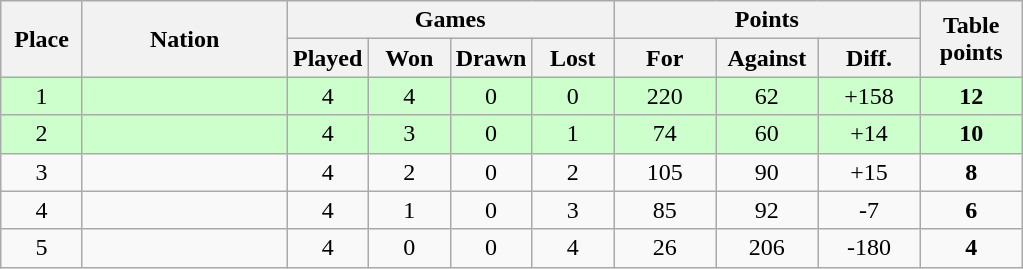<table class="wikitable" style="text-align:center">
<tr>
<th rowspan="2" style="width:8%">Place</th>
<th rowspan="2" style="width:20%">Nation</th>
<th colspan="4" style="width:32%">Games</th>
<th colspan="3" style="width:30%">Points</th>
<th rowspan="2" style="width:10%">Table<br>points</th>
</tr>
<tr>
<th style="width:8%">Played</th>
<th style="width:8%">Won</th>
<th style="width:8%">Drawn</th>
<th style="width:8%">Lost</th>
<th style="width:10%">For</th>
<th style="width:10%">Against</th>
<th style="width:10%">Diff.</th>
</tr>
<tr style="background:#cfc">
<td>1</td>
<td align=left><strong></strong></td>
<td>4</td>
<td>4</td>
<td>0</td>
<td>0</td>
<td>220</td>
<td>62</td>
<td>+158</td>
<td><strong>12</strong></td>
</tr>
<tr style="background:#cfc">
<td>2</td>
<td align=left></td>
<td>4</td>
<td>3</td>
<td>0</td>
<td>1</td>
<td>74</td>
<td>60</td>
<td>+14</td>
<td><strong>10</strong></td>
</tr>
<tr>
<td>3</td>
<td align=left></td>
<td>4</td>
<td>2</td>
<td>0</td>
<td>2</td>
<td>105</td>
<td>90</td>
<td>+15</td>
<td><strong>8</strong></td>
</tr>
<tr>
<td>4</td>
<td align=left></td>
<td>4</td>
<td>1</td>
<td>0</td>
<td>3</td>
<td>85</td>
<td>92</td>
<td>-7</td>
<td><strong>6</strong></td>
</tr>
<tr>
<td>5</td>
<td align=left><em></em></td>
<td>4</td>
<td>0</td>
<td>0</td>
<td>4</td>
<td>26</td>
<td>206</td>
<td>-180</td>
<td><strong>4</strong></td>
</tr>
</table>
